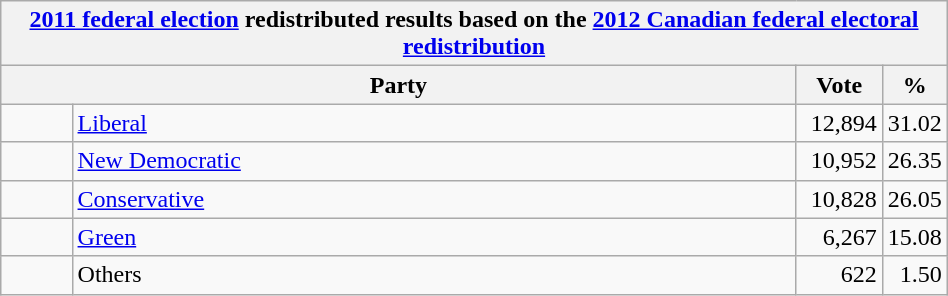<table class="wikitable" width="50%">
<tr>
<th colspan="4"><a href='#'>2011 federal election</a> redistributed results based on the <a href='#'>2012 Canadian federal electoral redistribution</a></th>
</tr>
<tr>
<th bgcolor="#DDDDFF" width="130px" colspan="2">Party</th>
<th bgcolor="#DDDDFF" width="50px">Vote</th>
<th bgcolor="#DDDDFF" width="30px">%</th>
</tr>
<tr>
<td> </td>
<td><a href='#'>Liberal</a></td>
<td align="right">12,894</td>
<td align="right">31.02</td>
</tr>
<tr>
<td> </td>
<td><a href='#'>New Democratic</a></td>
<td align="right">10,952</td>
<td align="right">26.35</td>
</tr>
<tr>
<td> </td>
<td><a href='#'>Conservative</a></td>
<td align="right">10,828</td>
<td align="right">26.05</td>
</tr>
<tr>
<td> </td>
<td><a href='#'>Green</a></td>
<td align="right">6,267</td>
<td align="right">15.08</td>
</tr>
<tr>
<td> </td>
<td>Others</td>
<td align="right">622</td>
<td align="right">1.50</td>
</tr>
</table>
